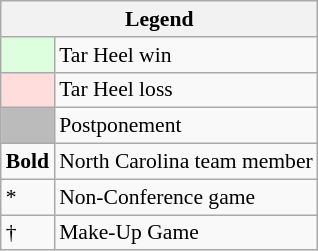<table class="wikitable" style="font-size:90%">
<tr>
<th colspan="2">Legend</th>
</tr>
<tr>
<td bgcolor="#ddffdd"> </td>
<td>Tar Heel win</td>
</tr>
<tr>
<td bgcolor="#ffdddd"> </td>
<td>Tar Heel loss</td>
</tr>
<tr>
<td bgcolor="#bbbbbb"> </td>
<td>Postponement</td>
</tr>
<tr>
<td><strong>Bold</strong></td>
<td>North Carolina team member</td>
</tr>
<tr>
<td>*</td>
<td>Non-Conference game</td>
</tr>
<tr>
<td>†</td>
<td>Make-Up Game</td>
</tr>
</table>
